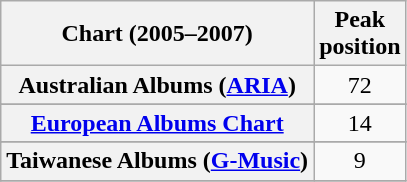<table class="wikitable sortable plainrowheaders">
<tr>
<th>Chart (2005–2007)</th>
<th>Peak<br>position</th>
</tr>
<tr>
<th scope="row">Australian Albums (<a href='#'>ARIA</a>)</th>
<td style="text-align:center;">72</td>
</tr>
<tr>
</tr>
<tr>
<th scope="row"><a href='#'>European Albums Chart</a></th>
<td style="text-align:center;">14</td>
</tr>
<tr>
</tr>
<tr>
</tr>
<tr>
</tr>
<tr>
</tr>
<tr>
<th scope="row">Taiwanese Albums (<a href='#'>G-Music</a>)</th>
<td style="text-align:center;">9</td>
</tr>
<tr>
</tr>
</table>
